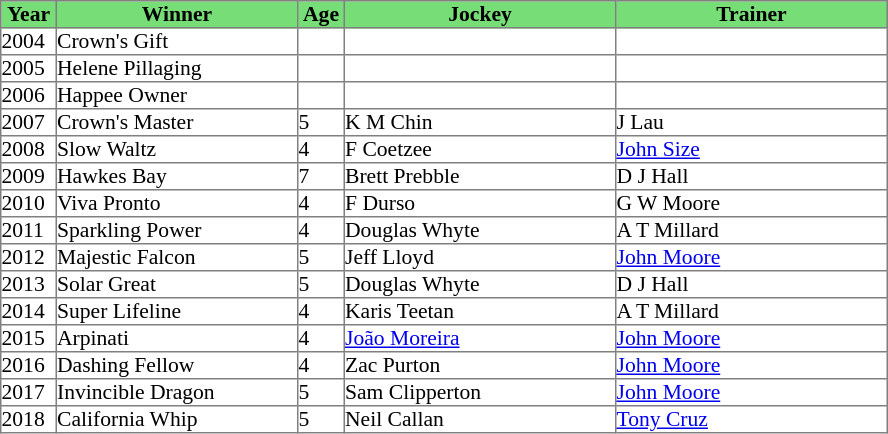<table class = "sortable" | border="1" cellpadding="0" style="border-collapse: collapse; font-size:90%">
<tr bgcolor="#77dd77" align="center">
<td style="width:36px"><strong>Year</strong></td>
<td style="width:160px"><strong>Winner</strong></td>
<td style="width:30px"><strong>Age</strong></td>
<td style="width:180px"><strong>Jockey</strong></td>
<td style="width:180px"><strong>Trainer</strong></td>
</tr>
<tr>
<td>2004</td>
<td>Crown's Gift</td>
<td></td>
<td></td>
<td></td>
</tr>
<tr>
<td>2005</td>
<td>Helene Pillaging</td>
<td></td>
<td></td>
<td></td>
</tr>
<tr>
<td>2006</td>
<td>Happee Owner</td>
<td></td>
<td></td>
<td></td>
</tr>
<tr>
<td>2007</td>
<td>Crown's Master</td>
<td>5</td>
<td>K M Chin</td>
<td>J Lau</td>
</tr>
<tr>
<td>2008</td>
<td>Slow Waltz</td>
<td>4</td>
<td>F Coetzee</td>
<td><a href='#'>John Size</a></td>
</tr>
<tr>
<td>2009</td>
<td>Hawkes Bay</td>
<td>7</td>
<td>Brett Prebble</td>
<td>D J Hall</td>
</tr>
<tr>
<td>2010</td>
<td>Viva Pronto</td>
<td>4</td>
<td>F Durso</td>
<td>G W Moore</td>
</tr>
<tr>
<td>2011</td>
<td>Sparkling Power</td>
<td>4</td>
<td>Douglas Whyte</td>
<td>A T Millard</td>
</tr>
<tr>
<td>2012</td>
<td>Majestic Falcon</td>
<td>5</td>
<td>Jeff Lloyd</td>
<td><a href='#'>John Moore</a></td>
</tr>
<tr>
<td>2013</td>
<td>Solar Great</td>
<td>5</td>
<td>Douglas Whyte</td>
<td>D J Hall</td>
</tr>
<tr>
<td>2014</td>
<td>Super Lifeline</td>
<td>4</td>
<td>Karis Teetan</td>
<td>A T Millard</td>
</tr>
<tr>
<td>2015</td>
<td>Arpinati</td>
<td>4</td>
<td><a href='#'>João Moreira</a></td>
<td><a href='#'>John Moore</a></td>
</tr>
<tr>
<td>2016</td>
<td>Dashing Fellow</td>
<td>4</td>
<td>Zac Purton</td>
<td><a href='#'>John Moore</a></td>
</tr>
<tr>
<td>2017</td>
<td>Invincible Dragon</td>
<td>5</td>
<td>Sam Clipperton</td>
<td><a href='#'>John Moore</a></td>
</tr>
<tr>
<td>2018</td>
<td>California Whip</td>
<td>5</td>
<td>Neil Callan</td>
<td><a href='#'>Tony Cruz</a></td>
</tr>
</table>
